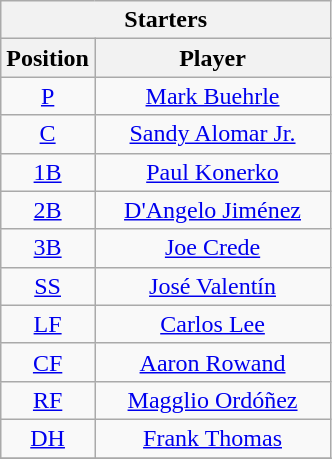<table class="wikitable" style="font-size: 100%; text-align:center;">
<tr>
<th colspan="4">Starters</th>
</tr>
<tr>
<th>Position</th>
<th width="150">Player</th>
</tr>
<tr>
<td><a href='#'>P</a></td>
<td><a href='#'>Mark Buehrle</a></td>
</tr>
<tr>
<td><a href='#'>C</a></td>
<td><a href='#'>Sandy Alomar Jr.</a></td>
</tr>
<tr>
<td><a href='#'>1B</a></td>
<td><a href='#'>Paul Konerko</a></td>
</tr>
<tr>
<td><a href='#'>2B</a></td>
<td><a href='#'>D'Angelo Jiménez</a></td>
</tr>
<tr>
<td><a href='#'>3B</a></td>
<td><a href='#'>Joe Crede</a></td>
</tr>
<tr>
<td><a href='#'>SS</a></td>
<td><a href='#'>José Valentín</a></td>
</tr>
<tr>
<td><a href='#'>LF</a></td>
<td><a href='#'>Carlos Lee</a></td>
</tr>
<tr>
<td><a href='#'>CF</a></td>
<td><a href='#'>Aaron Rowand</a></td>
</tr>
<tr>
<td><a href='#'>RF</a></td>
<td><a href='#'>Magglio Ordóñez</a></td>
</tr>
<tr>
<td><a href='#'>DH</a></td>
<td><a href='#'>Frank Thomas</a></td>
</tr>
<tr>
</tr>
</table>
